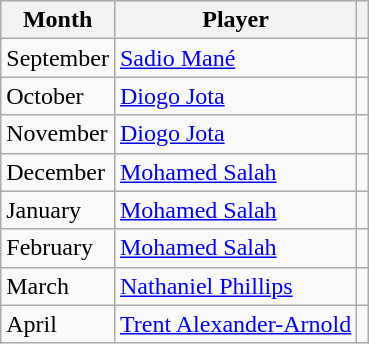<table class="wikitable" style="text-align:left">
<tr>
<th>Month</th>
<th>Player</th>
<th></th>
</tr>
<tr>
<td>September</td>
<td> <a href='#'>Sadio Mané</a></td>
<td></td>
</tr>
<tr>
<td>October</td>
<td> <a href='#'>Diogo Jota</a></td>
<td></td>
</tr>
<tr>
<td>November</td>
<td> <a href='#'>Diogo Jota</a></td>
<td></td>
</tr>
<tr>
<td>December</td>
<td> <a href='#'>Mohamed Salah</a></td>
<td></td>
</tr>
<tr>
<td>January</td>
<td> <a href='#'>Mohamed Salah</a></td>
<td></td>
</tr>
<tr>
<td>February</td>
<td> <a href='#'>Mohamed Salah</a></td>
<td></td>
</tr>
<tr>
<td>March</td>
<td> <a href='#'>Nathaniel Phillips</a></td>
<td></td>
</tr>
<tr>
<td>April</td>
<td> <a href='#'>Trent Alexander-Arnold</a></td>
<td></td>
</tr>
</table>
